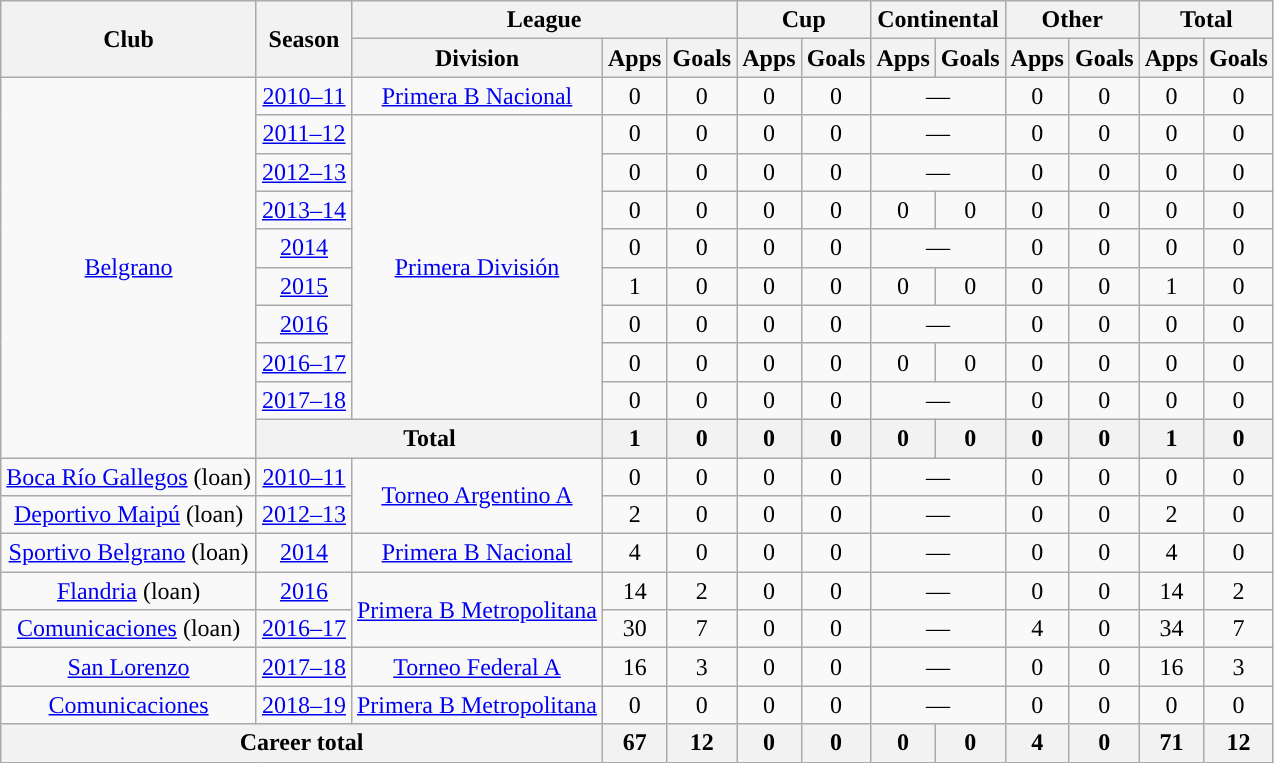<table class="wikitable" style="text-align:center">
<tr>
<th rowspan="2">Club</th>
<th rowspan="2">Season</th>
<th colspan="3">League</th>
<th colspan="2">Cup</th>
<th colspan="2">Continental</th>
<th colspan="2">Other</th>
<th colspan="2">Total</th>
</tr>
<tr>
<th>Division</th>
<th>Apps</th>
<th>Goals</th>
<th>Apps</th>
<th>Goals</th>
<th>Apps</th>
<th>Goals</th>
<th>Apps</th>
<th>Goals</th>
<th>Apps</th>
<th>Goals</th>
</tr>
<tr>
<td rowspan="10"><a href='#'>Belgrano</a></td>
<td><a href='#'>2010–11</a></td>
<td><a href='#'>Primera B Nacional</a></td>
<td>0</td>
<td>0</td>
<td>0</td>
<td>0</td>
<td colspan="2">—</td>
<td>0</td>
<td>0</td>
<td>0</td>
<td>0</td>
</tr>
<tr>
<td><a href='#'>2011–12</a></td>
<td rowspan="8"><a href='#'>Primera División</a></td>
<td>0</td>
<td>0</td>
<td>0</td>
<td>0</td>
<td colspan="2">—</td>
<td>0</td>
<td>0</td>
<td>0</td>
<td>0</td>
</tr>
<tr>
<td><a href='#'>2012–13</a></td>
<td>0</td>
<td>0</td>
<td>0</td>
<td>0</td>
<td colspan="2">—</td>
<td>0</td>
<td>0</td>
<td>0</td>
<td>0</td>
</tr>
<tr>
<td><a href='#'>2013–14</a></td>
<td>0</td>
<td>0</td>
<td>0</td>
<td>0</td>
<td>0</td>
<td>0</td>
<td>0</td>
<td>0</td>
<td>0</td>
<td>0</td>
</tr>
<tr>
<td><a href='#'>2014</a></td>
<td>0</td>
<td>0</td>
<td>0</td>
<td>0</td>
<td colspan="2">—</td>
<td>0</td>
<td>0</td>
<td>0</td>
<td>0</td>
</tr>
<tr>
<td><a href='#'>2015</a></td>
<td>1</td>
<td>0</td>
<td>0</td>
<td>0</td>
<td>0</td>
<td>0</td>
<td>0</td>
<td>0</td>
<td>1</td>
<td>0</td>
</tr>
<tr>
<td><a href='#'>2016</a></td>
<td>0</td>
<td>0</td>
<td>0</td>
<td>0</td>
<td colspan="2">—</td>
<td>0</td>
<td>0</td>
<td>0</td>
<td>0</td>
</tr>
<tr>
<td><a href='#'>2016–17</a></td>
<td>0</td>
<td>0</td>
<td>0</td>
<td>0</td>
<td>0</td>
<td>0</td>
<td>0</td>
<td>0</td>
<td>0</td>
<td>0</td>
</tr>
<tr>
<td><a href='#'>2017–18</a></td>
<td>0</td>
<td>0</td>
<td>0</td>
<td>0</td>
<td colspan="2">—</td>
<td>0</td>
<td>0</td>
<td>0</td>
<td>0</td>
</tr>
<tr>
<th colspan="2">Total</th>
<th>1</th>
<th>0</th>
<th>0</th>
<th>0</th>
<th>0</th>
<th>0</th>
<th>0</th>
<th>0</th>
<th>1</th>
<th>0</th>
</tr>
<tr>
<td><a href='#'>Boca Río Gallegos</a> (loan)</td>
<td><a href='#'>2010–11</a></td>
<td rowspan="2"><a href='#'>Torneo Argentino A</a></td>
<td>0</td>
<td>0</td>
<td>0</td>
<td>0</td>
<td colspan="2">—</td>
<td>0</td>
<td>0</td>
<td>0</td>
<td>0</td>
</tr>
<tr>
<td><a href='#'>Deportivo Maipú</a> (loan)</td>
<td><a href='#'>2012–13</a></td>
<td>2</td>
<td>0</td>
<td>0</td>
<td>0</td>
<td colspan="2">—</td>
<td>0</td>
<td>0</td>
<td>2</td>
<td>0</td>
</tr>
<tr>
<td><a href='#'>Sportivo Belgrano</a> (loan)</td>
<td><a href='#'>2014</a></td>
<td><a href='#'>Primera B Nacional</a></td>
<td>4</td>
<td>0</td>
<td>0</td>
<td>0</td>
<td colspan="2">—</td>
<td>0</td>
<td>0</td>
<td>4</td>
<td>0</td>
</tr>
<tr>
<td><a href='#'>Flandria</a> (loan)</td>
<td><a href='#'>2016</a></td>
<td rowspan="2"><a href='#'>Primera B Metropolitana</a></td>
<td>14</td>
<td>2</td>
<td>0</td>
<td>0</td>
<td colspan="2">—</td>
<td>0</td>
<td>0</td>
<td>14</td>
<td>2</td>
</tr>
<tr>
<td><a href='#'>Comunicaciones</a> (loan)</td>
<td><a href='#'>2016–17</a></td>
<td>30</td>
<td>7</td>
<td>0</td>
<td>0</td>
<td colspan="2">—</td>
<td>4</td>
<td>0</td>
<td>34</td>
<td>7</td>
</tr>
<tr>
<td><a href='#'>San Lorenzo</a></td>
<td><a href='#'>2017–18</a></td>
<td><a href='#'>Torneo Federal A</a></td>
<td>16</td>
<td>3</td>
<td>0</td>
<td>0</td>
<td colspan="2">—</td>
<td>0</td>
<td>0</td>
<td>16</td>
<td>3</td>
</tr>
<tr>
<td><a href='#'>Comunicaciones</a></td>
<td><a href='#'>2018–19</a></td>
<td><a href='#'>Primera B Metropolitana</a></td>
<td>0</td>
<td>0</td>
<td>0</td>
<td>0</td>
<td colspan="2">—</td>
<td>0</td>
<td>0</td>
<td>0</td>
<td>0</td>
</tr>
<tr>
<th colspan="3">Career total</th>
<th>67</th>
<th>12</th>
<th>0</th>
<th>0</th>
<th>0</th>
<th>0</th>
<th>4</th>
<th>0</th>
<th>71</th>
<th>12</th>
</tr>
</table>
